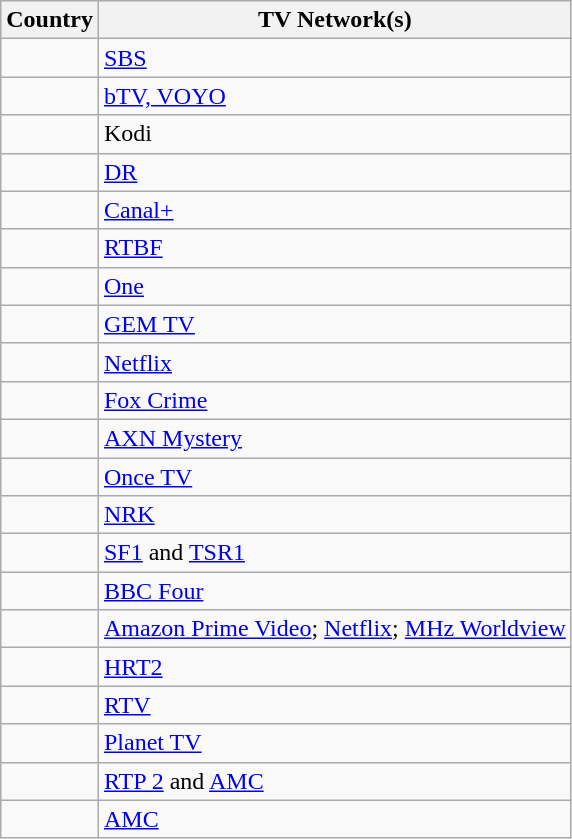<table class="wikitable">
<tr>
<th>Country</th>
<th>TV Network(s)</th>
</tr>
<tr>
<td></td>
<td><a href='#'>SBS</a></td>
</tr>
<tr>
<td></td>
<td><a href='#'>bTV, VOYO</a></td>
</tr>
<tr>
<td></td>
<td>Kodi</td>
</tr>
<tr>
<td></td>
<td><a href='#'>DR</a></td>
</tr>
<tr>
<td></td>
<td><a href='#'>Canal+</a></td>
</tr>
<tr>
<td></td>
<td><a href='#'>RTBF</a></td>
</tr>
<tr>
<td></td>
<td><a href='#'>One</a></td>
</tr>
<tr>
<td></td>
<td><a href='#'>GEM TV</a></td>
</tr>
<tr>
<td></td>
<td><a href='#'>Netflix</a></td>
</tr>
<tr>
<td></td>
<td><a href='#'>Fox Crime</a></td>
</tr>
<tr>
<td></td>
<td><a href='#'>AXN Mystery</a></td>
</tr>
<tr>
<td></td>
<td><a href='#'>Once TV</a></td>
</tr>
<tr>
<td></td>
<td><a href='#'>NRK</a></td>
</tr>
<tr>
<td></td>
<td><a href='#'>SF1</a> and <a href='#'>TSR1</a></td>
</tr>
<tr>
<td></td>
<td><a href='#'>BBC Four</a></td>
</tr>
<tr>
<td></td>
<td><a href='#'>Amazon Prime Video</a>; <a href='#'>Netflix</a>; <a href='#'>MHz Worldview</a></td>
</tr>
<tr>
<td></td>
<td><a href='#'>HRT2</a></td>
</tr>
<tr>
<td></td>
<td><a href='#'>RTV</a></td>
</tr>
<tr>
<td></td>
<td><a href='#'>Planet TV</a></td>
</tr>
<tr>
<td></td>
<td><a href='#'>RTP 2</a> and <a href='#'>AMC</a></td>
</tr>
<tr>
<td></td>
<td><a href='#'>AMC</a></td>
</tr>
</table>
